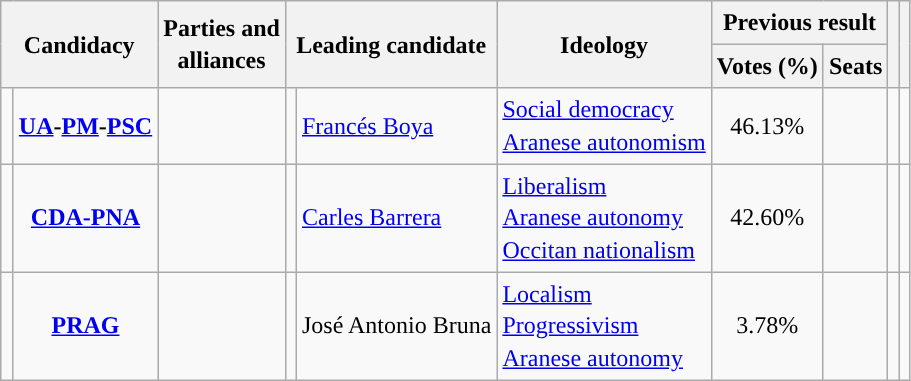<table class="wikitable" style="line-height:1.35em; text-align:left;">
<tr>
<th colspan="2" rowspan="2">Candidacy</th>
<th rowspan="2">Parties and<br>alliances</th>
<th colspan="2" rowspan="2">Leading candidate</th>
<th rowspan="2">Ideology</th>
<th colspan="2">Previous result</th>
<th rowspan="2"></th>
<th rowspan="2"></th>
</tr>
<tr>
<th>Votes (%)</th>
<th>Seats</th>
</tr>
<tr>
<td style="color:inherit;background:"></td>
<td align="center"><strong><a href='#'>UA</a>-<a href='#'>PM</a>-<a href='#'>PSC</a></strong></td>
<td></td>
<td></td>
<td><a href='#'>Francés Boya</a></td>
<td><a href='#'>Social democracy</a><br><a href='#'>Aranese autonomism</a></td>
<td align="center">46.13%</td>
<td></td>
<td></td>
<td></td>
</tr>
<tr>
<td width="1" style="color:inherit;background:"></td>
<td align="center"><strong><a href='#'>CDA-PNA</a></strong></td>
<td></td>
<td></td>
<td><a href='#'>Carles Barrera</a></td>
<td><a href='#'>Liberalism</a><br><a href='#'>Aranese autonomy</a><br><a href='#'>Occitan nationalism</a></td>
<td align="center">42.60%</td>
<td></td>
<td></td>
<td></td>
</tr>
<tr>
<td style="color:inherit;background:"></td>
<td align="center"><strong><a href='#'>PRAG</a></strong></td>
<td></td>
<td></td>
<td>José Antonio Bruna</td>
<td><a href='#'>Localism</a><br><a href='#'>Progressivism</a><br><a href='#'>Aranese autonomy</a></td>
<td align="center">3.78%</td>
<td></td>
<td></td>
<td></td>
</tr>
</table>
